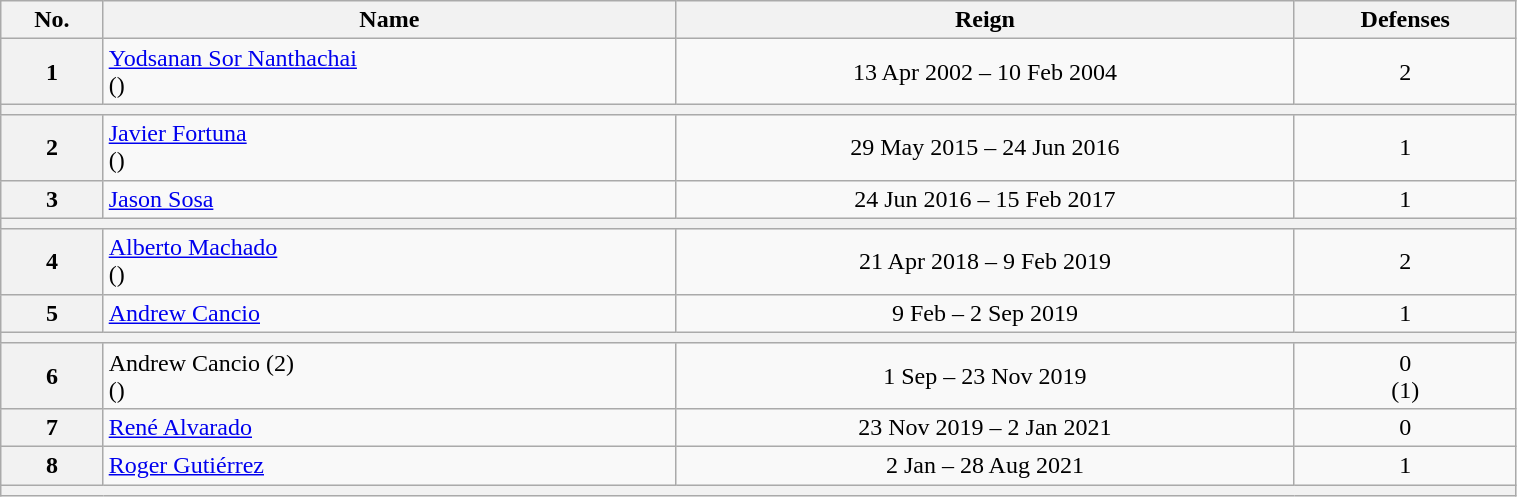<table class="wikitable sortable" style="width:80%">
<tr>
<th>No.</th>
<th>Name</th>
<th>Reign</th>
<th>Defenses</th>
</tr>
<tr align=center>
<th>1</th>
<td align=left><a href='#'>Yodsanan Sor Nanthachai</a><br>()</td>
<td>13 Apr 2002 – 10 Feb 2004</td>
<td>2</td>
</tr>
<tr align=center>
<th colspan=4></th>
</tr>
<tr align=center>
<th>2</th>
<td align=left><a href='#'>Javier Fortuna</a><br>()</td>
<td>29 May 2015 – 24 Jun 2016</td>
<td>1</td>
</tr>
<tr align=center>
<th>3</th>
<td align=left><a href='#'>Jason Sosa</a></td>
<td>24 Jun 2016 – 15 Feb 2017</td>
<td>1</td>
</tr>
<tr align=center>
<th colspan="4"></th>
</tr>
<tr align=center>
<th>4</th>
<td align=left><a href='#'>Alberto Machado</a><br>()</td>
<td>21 Apr 2018 – 9 Feb 2019</td>
<td>2</td>
</tr>
<tr align=center>
<th>5</th>
<td align=left><a href='#'>Andrew Cancio</a></td>
<td>9 Feb – 2 Sep 2019</td>
<td>1</td>
</tr>
<tr align=center>
<th colspan=4></th>
</tr>
<tr align=center>
<th>6</th>
<td align=left>Andrew Cancio (2)<br> ()</td>
<td>1 Sep – 23 Nov 2019</td>
<td>0<br>(1)</td>
</tr>
<tr align=center>
<th>7</th>
<td align=left><a href='#'>René Alvarado</a></td>
<td>23 Nov 2019 – 2 Jan 2021</td>
<td>0</td>
</tr>
<tr align=center>
<th>8</th>
<td align=left><a href='#'>Roger Gutiérrez</a></td>
<td>2 Jan – 28 Aug 2021</td>
<td>1</td>
</tr>
<tr align=center>
<th colspan=4></th>
</tr>
</table>
